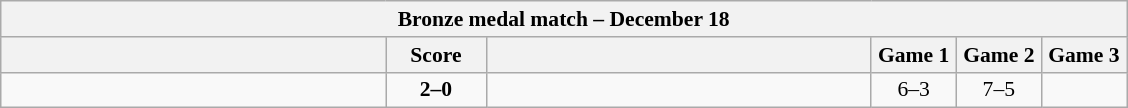<table class="wikitable" style="text-align: center; font-size:90% ">
<tr>
<th colspan=6>Bronze medal match – December 18</th>
</tr>
<tr>
<th align="right" width="250"></th>
<th width="60">Score</th>
<th align="left" width="250"></th>
<th width="50">Game 1</th>
<th width="50">Game 2</th>
<th width="50">Game 3</th>
</tr>
<tr>
<td align=left><strong></strong></td>
<td align=center><strong>2–0</strong></td>
<td align=left></td>
<td>6–3</td>
<td>7–5</td>
<td></td>
</tr>
</table>
